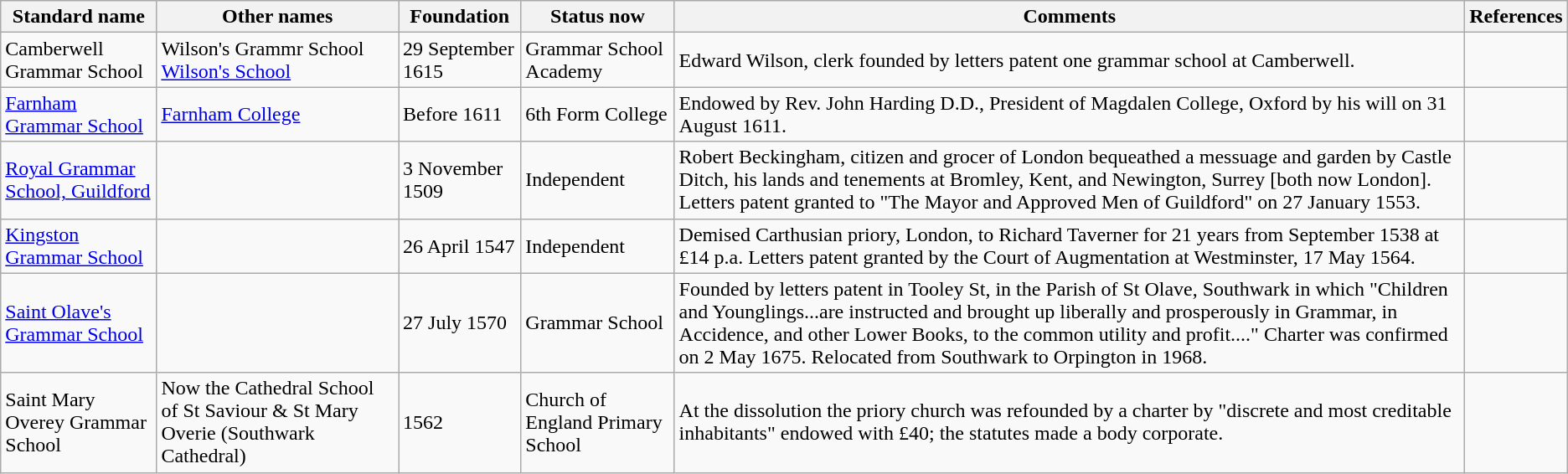<table class="wikitable">
<tr>
<th>Standard name</th>
<th>Other names</th>
<th>Foundation</th>
<th>Status now</th>
<th>Comments</th>
<th>References</th>
</tr>
<tr>
<td>Camberwell Grammar School</td>
<td>Wilson's Grammr School<br><a href='#'>Wilson's School</a></td>
<td>29 September 1615</td>
<td>Grammar School<br> Academy</td>
<td>Edward Wilson, clerk founded by letters patent one grammar school at Camberwell.</td>
<td></td>
</tr>
<tr>
<td><a href='#'>Farnham Grammar School</a></td>
<td><a href='#'>Farnham College</a></td>
<td>Before 1611</td>
<td>6th Form College</td>
<td>Endowed by Rev. John Harding D.D., President of Magdalen College, Oxford by his will on 31 August 1611.</td>
<td></td>
</tr>
<tr>
<td><a href='#'>Royal Grammar School, Guildford</a></td>
<td></td>
<td>3 November 1509</td>
<td>Independent</td>
<td>Robert Beckingham, citizen and grocer of London bequeathed a messuage and garden by Castle Ditch, his lands and tenements at Bromley, Kent, and Newington, Surrey [both now London]. Letters patent granted to "The Mayor and Approved Men of Guildford" on 27 January 1553.</td>
<td></td>
</tr>
<tr>
<td><a href='#'>Kingston Grammar School</a></td>
<td></td>
<td>26 April 1547</td>
<td>Independent</td>
<td>Demised Carthusian priory, London, to Richard Taverner for 21 years from September 1538 at £14 p.a. Letters patent granted by the Court of Augmentation at Westminster, 17 May 1564.</td>
<td></td>
</tr>
<tr>
<td><a href='#'>Saint Olave's Grammar School</a></td>
<td></td>
<td>27 July 1570</td>
<td>Grammar School</td>
<td>Founded by letters patent in Tooley St, in the Parish of St Olave, Southwark in which "Children and Younglings...are instructed and brought up liberally and prosperously in Grammar, in Accidence, and other Lower Books, to the common utility and profit...." Charter was confirmed on 2 May 1675. Relocated from Southwark to Orpington in 1968.</td>
<td></td>
</tr>
<tr>
<td>Saint Mary Overey Grammar School</td>
<td>Now the Cathedral School of St Saviour & St Mary Overie (Southwark Cathedral)</td>
<td>1562</td>
<td>Church of England Primary School</td>
<td>At the dissolution the priory church was refounded by a charter by "discrete and most creditable inhabitants" endowed with £40; the statutes made a body corporate.</td>
<td></td>
</tr>
</table>
